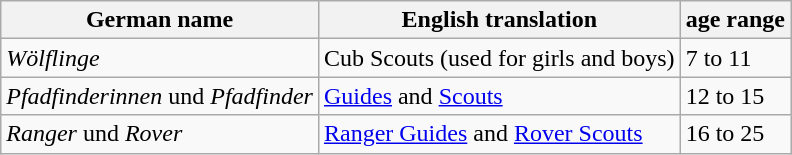<table class="wikitable">
<tr>
<th>German name</th>
<th>English translation</th>
<th>age range</th>
</tr>
<tr>
<td><em>Wölflinge</em></td>
<td>Cub Scouts (used for girls and boys)</td>
<td>7 to 11</td>
</tr>
<tr>
<td><em>Pfadfinderinnen</em> und <em>Pfadfinder</em></td>
<td><a href='#'>Guides</a> and <a href='#'>Scouts</a></td>
<td>12 to 15</td>
</tr>
<tr>
<td><em>Ranger</em> und <em>Rover</em></td>
<td><a href='#'>Ranger Guides</a> and <a href='#'>Rover Scouts</a></td>
<td>16 to 25</td>
</tr>
</table>
